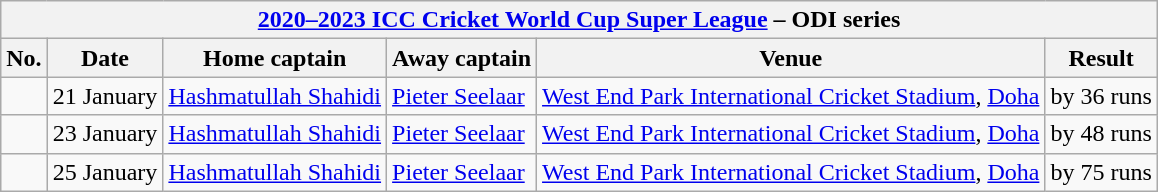<table class="wikitable">
<tr>
<th colspan="9"><a href='#'>2020–2023 ICC Cricket World Cup Super League</a> – ODI series</th>
</tr>
<tr>
<th>No.</th>
<th>Date</th>
<th>Home captain</th>
<th>Away captain</th>
<th>Venue</th>
<th>Result</th>
</tr>
<tr>
<td></td>
<td>21 January</td>
<td><a href='#'>Hashmatullah Shahidi</a></td>
<td><a href='#'>Pieter Seelaar</a></td>
<td><a href='#'>West End Park International Cricket Stadium</a>, <a href='#'>Doha</a></td>
<td> by 36 runs</td>
</tr>
<tr>
<td></td>
<td>23 January</td>
<td><a href='#'>Hashmatullah Shahidi</a></td>
<td><a href='#'>Pieter Seelaar</a></td>
<td><a href='#'>West End Park International Cricket Stadium</a>, <a href='#'>Doha</a></td>
<td> by 48 runs</td>
</tr>
<tr>
<td></td>
<td>25 January</td>
<td><a href='#'>Hashmatullah Shahidi</a></td>
<td><a href='#'>Pieter Seelaar</a></td>
<td><a href='#'>West End Park International Cricket Stadium</a>, <a href='#'>Doha</a></td>
<td> by 75 runs</td>
</tr>
</table>
